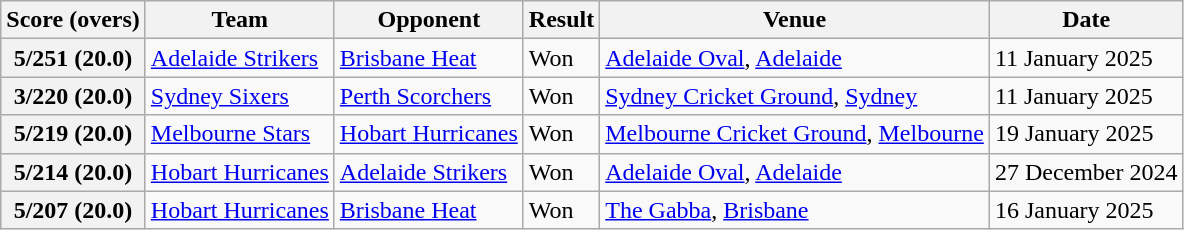<table class="wikitable">
<tr>
<th>Score (overs)</th>
<th>Team</th>
<th>Opponent</th>
<th>Result</th>
<th>Venue</th>
<th>Date</th>
</tr>
<tr>
<th>5/251 (20.0)</th>
<td><a href='#'>Adelaide Strikers</a></td>
<td><a href='#'>Brisbane Heat</a></td>
<td>Won</td>
<td><a href='#'>Adelaide Oval</a>, <a href='#'>Adelaide</a></td>
<td>11 January 2025</td>
</tr>
<tr>
<th>3/220 (20.0)</th>
<td><a href='#'>Sydney Sixers</a></td>
<td><a href='#'>Perth Scorchers</a></td>
<td>Won</td>
<td><a href='#'>Sydney Cricket Ground</a>, <a href='#'>Sydney</a></td>
<td>11 January 2025</td>
</tr>
<tr>
<th>5/219 (20.0)</th>
<td><a href='#'>Melbourne Stars</a></td>
<td><a href='#'>Hobart Hurricanes</a></td>
<td>Won</td>
<td><a href='#'>Melbourne Cricket Ground</a>, <a href='#'>Melbourne</a></td>
<td>19 January 2025</td>
</tr>
<tr>
<th>5/214 (20.0)</th>
<td><a href='#'>Hobart Hurricanes</a></td>
<td><a href='#'>Adelaide Strikers</a></td>
<td>Won</td>
<td><a href='#'>Adelaide Oval</a>, <a href='#'>Adelaide</a></td>
<td>27 December 2024</td>
</tr>
<tr>
<th>5/207 (20.0)</th>
<td><a href='#'>Hobart Hurricanes</a></td>
<td><a href='#'>Brisbane Heat</a></td>
<td>Won</td>
<td><a href='#'>The Gabba</a>, <a href='#'>Brisbane</a></td>
<td>16 January 2025</td>
</tr>
</table>
